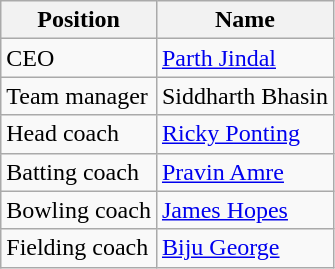<table class="wikitable">
<tr>
<th>Position</th>
<th>Name</th>
</tr>
<tr>
<td>CEO</td>
<td><a href='#'>Parth Jindal</a></td>
</tr>
<tr>
<td>Team manager</td>
<td>Siddharth Bhasin</td>
</tr>
<tr>
<td>Head coach</td>
<td><a href='#'>Ricky Ponting</a></td>
</tr>
<tr>
<td>Batting coach</td>
<td><a href='#'>Pravin Amre</a></td>
</tr>
<tr>
<td>Bowling coach</td>
<td><a href='#'>James Hopes</a></td>
</tr>
<tr>
<td>Fielding coach</td>
<td><a href='#'>Biju George</a></td>
</tr>
</table>
